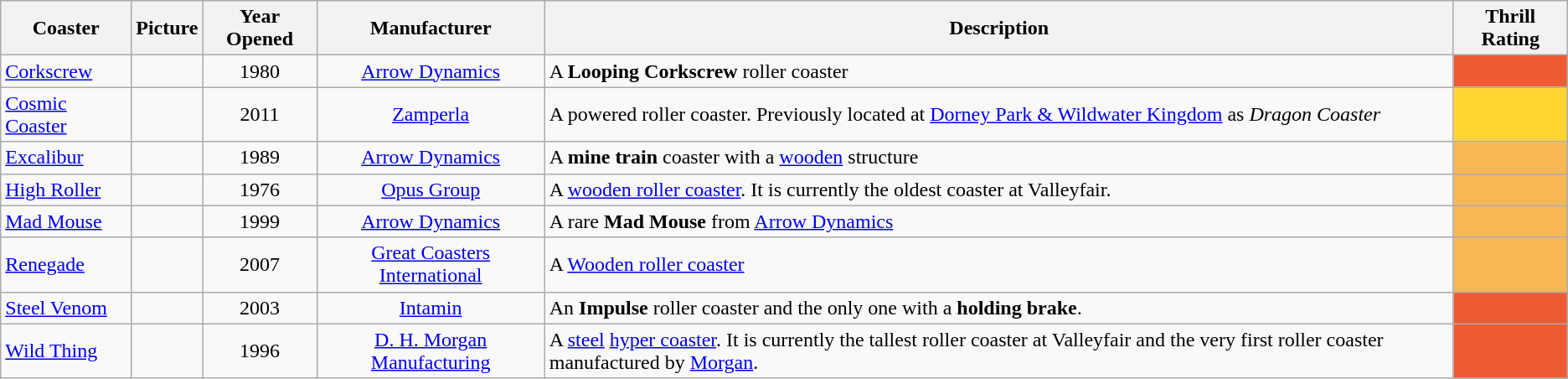<table class="wikitable sortable">
<tr>
<th>Coaster</th>
<th>Picture</th>
<th>Year Opened</th>
<th>Manufacturer</th>
<th>Description</th>
<th>Thrill Rating</th>
</tr>
<tr>
<td><a href='#'>Corkscrew</a></td>
<td>     </td>
<td style="text-align:center">1980</td>
<td style="text-align:center"><a href='#'>Arrow Dynamics</a></td>
<td>A <strong>Looping Corkscrew</strong> roller coaster</td>
<td align="center" bgcolor="#ED5B33"><strong></strong></td>
</tr>
<tr>
<td><a href='#'>Cosmic Coaster</a></td>
<td> </td>
<td style="text-align:center">2011</td>
<td style="text-align:center"><a href='#'>Zamperla</a></td>
<td>A powered roller coaster. Previously located at <a href='#'>Dorney Park & Wildwater Kingdom</a> as <em>Dragon Coaster</em></td>
<td align="center" bgcolor="#FED530"><strong></strong></td>
</tr>
<tr>
<td><a href='#'>Excalibur</a></td>
<td>     </td>
<td style="text-align:center">1989</td>
<td style="text-align:center"><a href='#'>Arrow Dynamics</a></td>
<td>A <strong>mine train</strong> coaster with a <a href='#'>wooden</a> structure</td>
<td align="center" bgcolor="F7B754"><strong></strong></td>
</tr>
<tr>
<td><a href='#'>High Roller</a></td>
<td>     </td>
<td style="text-align:center">1976</td>
<td style="text-align:center"><a href='#'>Opus Group</a></td>
<td>A <a href='#'>wooden roller coaster</a>. It is currently the oldest coaster at Valleyfair.</td>
<td align="center" bgcolor="F7B754"><strong></strong></td>
</tr>
<tr>
<td><a href='#'>Mad Mouse</a></td>
<td>     </td>
<td style="text-align:center">1999</td>
<td style="text-align:center"><a href='#'>Arrow Dynamics</a></td>
<td>A rare <strong>Mad Mouse</strong> from <a href='#'>Arrow Dynamics</a></td>
<td align="center" bgcolor="F7B754"><strong></strong></td>
</tr>
<tr>
<td><a href='#'>Renegade</a></td>
<td>     </td>
<td style="text-align:center">2007</td>
<td style="text-align:center"><a href='#'>Great Coasters International</a></td>
<td>A <a href='#'>Wooden roller coaster</a></td>
<td align="center" bgcolor="F7B754"><strong></strong></td>
</tr>
<tr>
<td><a href='#'>Steel Venom</a></td>
<td>     </td>
<td style="text-align:center">2003</td>
<td style="text-align:center"><a href='#'>Intamin</a></td>
<td>An <strong>Impulse</strong> roller coaster and the only one with a <strong>holding brake</strong>.</td>
<td align="center" bgcolor="#ED5B33"><strong></strong></td>
</tr>
<tr>
<td><a href='#'>Wild Thing</a></td>
<td>     </td>
<td style="text-align:center">1996</td>
<td style="text-align:center"><a href='#'>D. H. Morgan Manufacturing</a></td>
<td>A <a href='#'>steel</a> <a href='#'>hyper coaster</a>. It is currently the tallest roller coaster at Valleyfair and the very first roller coaster manufactured by <a href='#'>Morgan</a>.</td>
<td align="center" bgcolor="#ED5B33"><strong></strong></td>
</tr>
</table>
